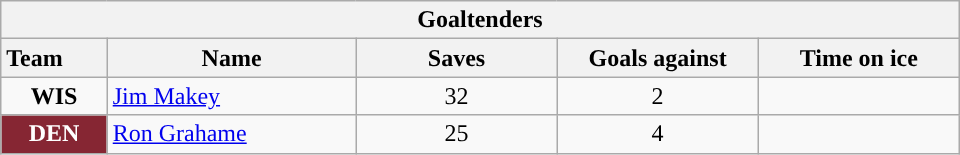<table class="wikitable" style="width:40em; text-align:right;">
<tr>
<th colspan=5>Goaltenders</th>
</tr>
<tr>
<th style="width:4em; text-align:left;">Team</th>
<th style="width:10em;">Name</th>
<th style="width:8em;">Saves</th>
<th style="width:8em;">Goals against</th>
<th style="width:8em;">Time on ice</th>
</tr>
<tr>
<td align=center><strong>WIS</strong></td>
<td style="text-align:left;"><a href='#'>Jim Makey</a></td>
<td align=center>32</td>
<td align=center>2</td>
<td align=center></td>
</tr>
<tr>
<td align=center style="color:white; background:#862633; "><strong>DEN</strong></td>
<td style="text-align:left;"><a href='#'>Ron Grahame</a></td>
<td align=center>25</td>
<td align=center>4</td>
<td align=center></td>
</tr>
</table>
